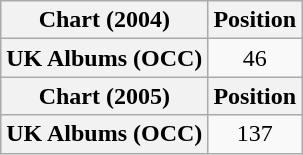<table class="wikitable plainrowheaders" style="text-align:center">
<tr>
<th scope="col">Chart (2004)</th>
<th scope="col">Position</th>
</tr>
<tr>
<th scope="row">UK Albums (OCC)</th>
<td>46</td>
</tr>
<tr>
<th scope="col">Chart (2005)</th>
<th scope="col">Position</th>
</tr>
<tr>
<th scope="row">UK Albums (OCC)</th>
<td>137</td>
</tr>
</table>
